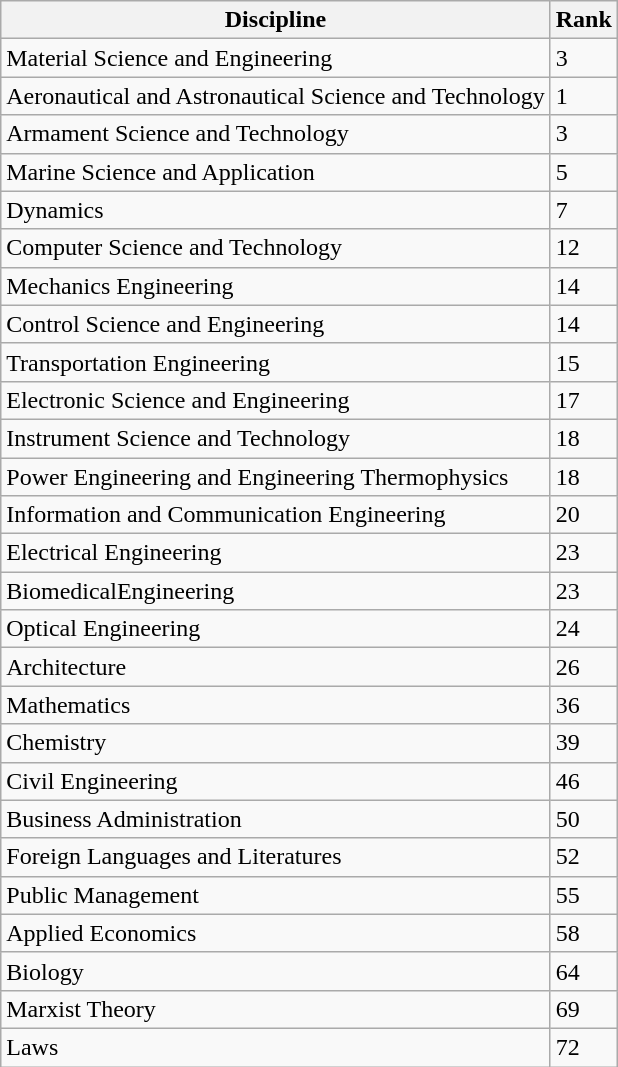<table class="wikitable sortable">
<tr>
<th>Discipline</th>
<th>Rank</th>
</tr>
<tr>
<td>Material Science and Engineering</td>
<td>3</td>
</tr>
<tr>
<td>Aeronautical and Astronautical Science and Technology</td>
<td>1</td>
</tr>
<tr>
<td>Armament Science and Technology</td>
<td>3</td>
</tr>
<tr>
<td>Marine Science and Application</td>
<td>5</td>
</tr>
<tr>
<td>Dynamics</td>
<td>7</td>
</tr>
<tr>
<td>Computer Science and Technology</td>
<td>12</td>
</tr>
<tr>
<td>Mechanics Engineering</td>
<td>14</td>
</tr>
<tr>
<td>Control Science and Engineering</td>
<td>14</td>
</tr>
<tr>
<td>Transportation Engineering</td>
<td>15</td>
</tr>
<tr>
<td>Electronic Science and Engineering</td>
<td>17</td>
</tr>
<tr>
<td>Instrument Science and Technology</td>
<td>18</td>
</tr>
<tr>
<td>Power Engineering and Engineering Thermophysics</td>
<td>18</td>
</tr>
<tr>
<td>Information and Communication Engineering</td>
<td>20</td>
</tr>
<tr>
<td>Electrical Engineering</td>
<td>23</td>
</tr>
<tr>
<td>BiomedicalEngineering</td>
<td>23</td>
</tr>
<tr>
<td>Optical Engineering</td>
<td>24</td>
</tr>
<tr>
<td>Architecture</td>
<td>26</td>
</tr>
<tr>
<td>Mathematics</td>
<td>36</td>
</tr>
<tr>
<td>Chemistry</td>
<td>39</td>
</tr>
<tr>
<td>Civil Engineering</td>
<td>46</td>
</tr>
<tr>
<td>Business Administration</td>
<td>50</td>
</tr>
<tr>
<td>Foreign Languages and Literatures</td>
<td>52</td>
</tr>
<tr>
<td>Public Management</td>
<td>55</td>
</tr>
<tr>
<td>Applied Economics</td>
<td>58</td>
</tr>
<tr>
<td>Biology</td>
<td>64</td>
</tr>
<tr>
<td>Marxist Theory</td>
<td>69</td>
</tr>
<tr>
<td>Laws</td>
<td>72</td>
</tr>
</table>
